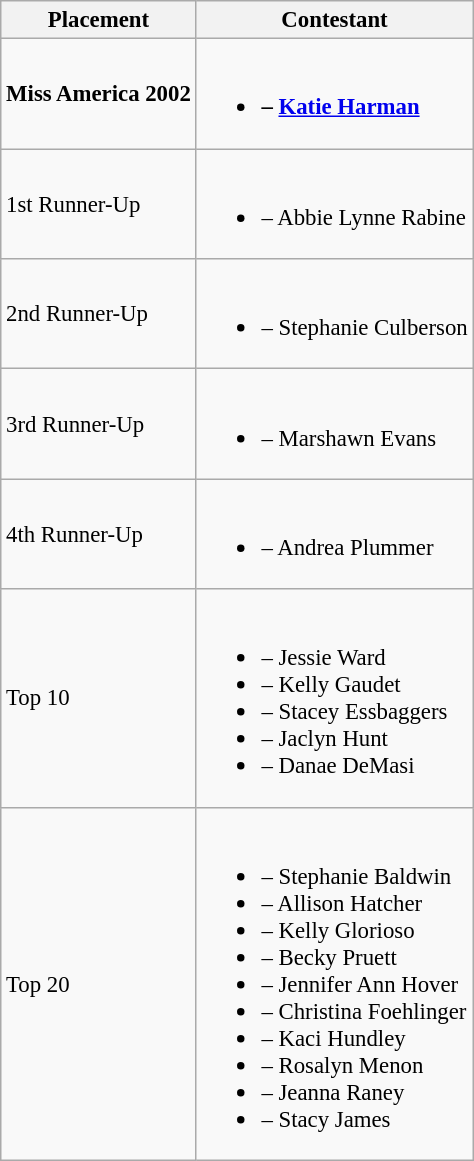<table class="wikitable sortable" style="font-size: 95%;">
<tr>
<th>Placement</th>
<th>Contestant</th>
</tr>
<tr>
<td><strong>Miss America 2002</strong></td>
<td><br><ul><li><strong> – <a href='#'>Katie Harman</a></strong></li></ul></td>
</tr>
<tr>
<td>1st Runner-Up</td>
<td><br><ul><li> – Abbie Lynne Rabine</li></ul></td>
</tr>
<tr>
<td>2nd Runner-Up</td>
<td><br><ul><li> – Stephanie Culberson</li></ul></td>
</tr>
<tr>
<td>3rd Runner-Up</td>
<td><br><ul><li> – Marshawn Evans</li></ul></td>
</tr>
<tr>
<td>4th Runner-Up</td>
<td><br><ul><li> – Andrea Plummer</li></ul></td>
</tr>
<tr>
<td>Top 10</td>
<td><br><ul><li> – Jessie Ward</li><li> – Kelly Gaudet</li><li> – Stacey Essbaggers</li><li> – Jaclyn Hunt</li><li> – Danae DeMasi</li></ul></td>
</tr>
<tr>
<td>Top 20</td>
<td><br><ul><li> – Stephanie Baldwin</li><li> – Allison Hatcher</li><li> – Kelly Glorioso</li><li> – Becky Pruett</li><li> – Jennifer Ann Hover</li><li> – Christina Foehlinger</li><li> – Kaci Hundley</li><li> – Rosalyn Menon</li><li> – Jeanna Raney</li><li> – Stacy James</li></ul></td>
</tr>
</table>
